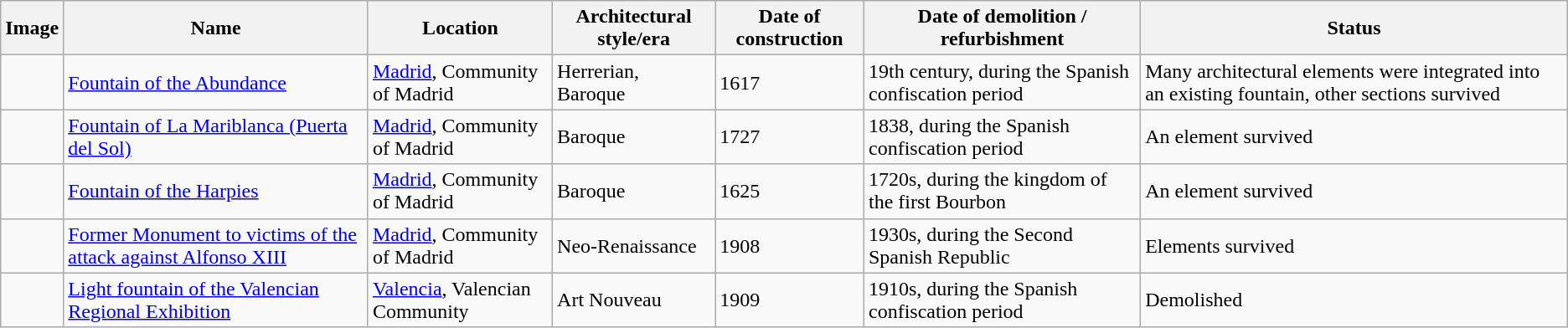<table class="wikitable unsortable">
<tr>
<th>Image</th>
<th>Name</th>
<th>Location</th>
<th>Architectural style/era</th>
<th>Date of construction</th>
<th>Date of demolition / refurbishment</th>
<th>Status</th>
</tr>
<tr>
<td></td>
<td><a href='#'>Fountain of the Abundance</a></td>
<td><a href='#'>Madrid</a>, Community of Madrid</td>
<td>Herrerian, Baroque</td>
<td>1617</td>
<td>19th century, during the Spanish confiscation period</td>
<td>Many architectural elements were integrated into an existing fountain, other sections survived</td>
</tr>
<tr>
<td></td>
<td><a href='#'>Fountain of La Mariblanca (Puerta del Sol)</a></td>
<td><a href='#'>Madrid</a>, Community of Madrid</td>
<td>Baroque</td>
<td>1727</td>
<td>1838, during the Spanish confiscation period</td>
<td>An element survived</td>
</tr>
<tr>
<td></td>
<td><a href='#'>Fountain of the Harpies</a></td>
<td><a href='#'>Madrid</a>, Community of Madrid</td>
<td>Baroque</td>
<td>1625</td>
<td>1720s, during the kingdom of the first Bourbon</td>
<td>An element survived</td>
</tr>
<tr>
<td></td>
<td><a href='#'>Former Monument to victims of the attack against Alfonso XIII</a></td>
<td><a href='#'>Madrid</a>, Community of Madrid</td>
<td>Neo-Renaissance</td>
<td>1908</td>
<td>1930s, during the Second Spanish Republic</td>
<td>Elements survived</td>
</tr>
<tr>
<td></td>
<td><a href='#'>Light fountain of the Valencian Regional Exhibition</a></td>
<td><a href='#'>Valencia</a>, Valencian Community</td>
<td>Art Nouveau</td>
<td>1909</td>
<td>1910s, during the Spanish confiscation period</td>
<td>Demolished</td>
</tr>
</table>
